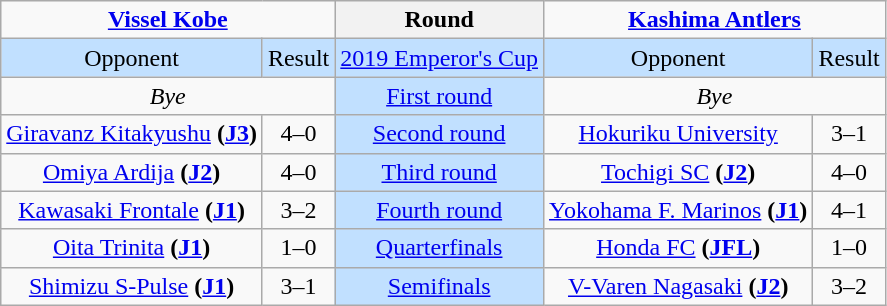<table class="wikitable" style="text-align:center;">
<tr>
<td colspan="2"><strong><a href='#'>Vissel Kobe</a></strong></td>
<th>Round</th>
<td colspan="2"><strong><a href='#'>Kashima Antlers</a></strong></td>
</tr>
<tr bgcolor="#c1e0ff">
<td>Opponent</td>
<td>Result</td>
<td><a href='#'>2019 Emperor's Cup</a></td>
<td>Opponent</td>
<td>Result</td>
</tr>
<tr>
<td colspan="2" rowspan="1"><em>Bye</em></td>
<td bgcolor="#c1e0ff"><a href='#'>First round</a></td>
<td colspan="2" rowspan="1"><em>Bye</em></td>
</tr>
<tr>
<td><a href='#'>Giravanz Kitakyushu</a> <strong>(<a href='#'>J3</a>)</strong></td>
<td valign="top" align="center">4–0</td>
<td bgcolor="#c1e0ff"><a href='#'>Second round</a></td>
<td><a href='#'>Hokuriku University</a></td>
<td valign="top" align="center">3–1</td>
</tr>
<tr>
<td><a href='#'>Omiya Ardija</a> <strong>(<a href='#'>J2</a>)</strong></td>
<td valign="top" align="center">4–0</td>
<td bgcolor="#c1e0ff"><a href='#'>Third round</a></td>
<td><a href='#'>Tochigi SC</a> <strong>(<a href='#'>J2</a>)</strong></td>
<td valign="top" align="center">4–0</td>
</tr>
<tr>
<td><a href='#'>Kawasaki Frontale</a> <strong>(<a href='#'>J1</a>)</strong></td>
<td valign="top" align="center">3–2</td>
<td bgcolor="#c1e0ff"><a href='#'>Fourth round</a></td>
<td><a href='#'>Yokohama F. Marinos</a> <strong>(<a href='#'>J1</a>)</strong></td>
<td valign="top" align="center">4–1</td>
</tr>
<tr>
<td><a href='#'>Oita Trinita</a> <strong>(<a href='#'>J1</a>)</strong></td>
<td valign="top" align="center">1–0</td>
<td bgcolor="#c1e0ff"><a href='#'>Quarterfinals</a></td>
<td><a href='#'>Honda FC</a> <strong>(<a href='#'>JFL</a>)</strong></td>
<td valign="top" align="center">1–0</td>
</tr>
<tr>
<td><a href='#'>Shimizu S-Pulse</a> <strong>(<a href='#'>J1</a>)</strong></td>
<td valign="top" align="center">3–1</td>
<td bgcolor="#c1e0ff"><a href='#'>Semifinals</a></td>
<td><a href='#'>V-Varen Nagasaki</a> <strong>(<a href='#'>J2</a>)</strong></td>
<td valign="top" align="center">3–2</td>
</tr>
</table>
